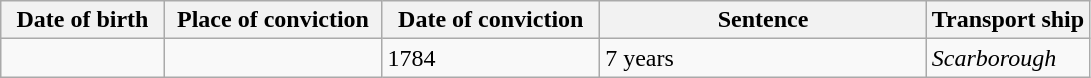<table class="wikitable sortable plainrowheaders" style="width=1024px;">
<tr>
<th style="width: 15%;">Date of birth</th>
<th style="width: 20%;">Place of conviction</th>
<th style="width: 20%;">Date of conviction</th>
<th style="width: 30%;">Sentence</th>
<th style="width: 15%;">Transport ship</th>
</tr>
<tr>
<td></td>
<td></td>
<td>1784</td>
<td>7 years</td>
<td><em>Scarborough</em></td>
</tr>
</table>
